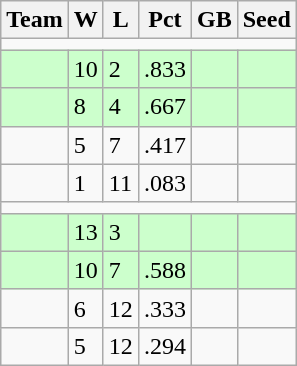<table class="wikitable">
<tr>
<th>Team</th>
<th>W</th>
<th>L</th>
<th>Pct</th>
<th>GB</th>
<th>Seed</th>
</tr>
<tr>
<td colspan=6></td>
</tr>
<tr bgcolor="#ccffcc">
<td></td>
<td>10</td>
<td>2</td>
<td>.833</td>
<td></td>
<td></td>
</tr>
<tr bgcolor="#ccffcc">
<td></td>
<td>8</td>
<td>4</td>
<td>.667</td>
<td></td>
<td></td>
</tr>
<tr>
<td></td>
<td>5</td>
<td>7</td>
<td>.417</td>
<td></td>
<td></td>
</tr>
<tr>
<td></td>
<td>1</td>
<td>11</td>
<td>.083</td>
<td></td>
<td></td>
</tr>
<tr>
<td colspan=6></td>
</tr>
<tr bgcolor="#ccffcc">
<td></td>
<td>13</td>
<td>3</td>
<td></td>
<td></td>
<td></td>
</tr>
<tr bgcolor="#ccffcc">
<td></td>
<td>10</td>
<td>7</td>
<td>.588</td>
<td></td>
<td></td>
</tr>
<tr>
<td></td>
<td>6</td>
<td>12</td>
<td>.333</td>
<td></td>
<td></td>
</tr>
<tr>
<td></td>
<td>5</td>
<td>12</td>
<td>.294</td>
<td></td>
<td></td>
</tr>
</table>
